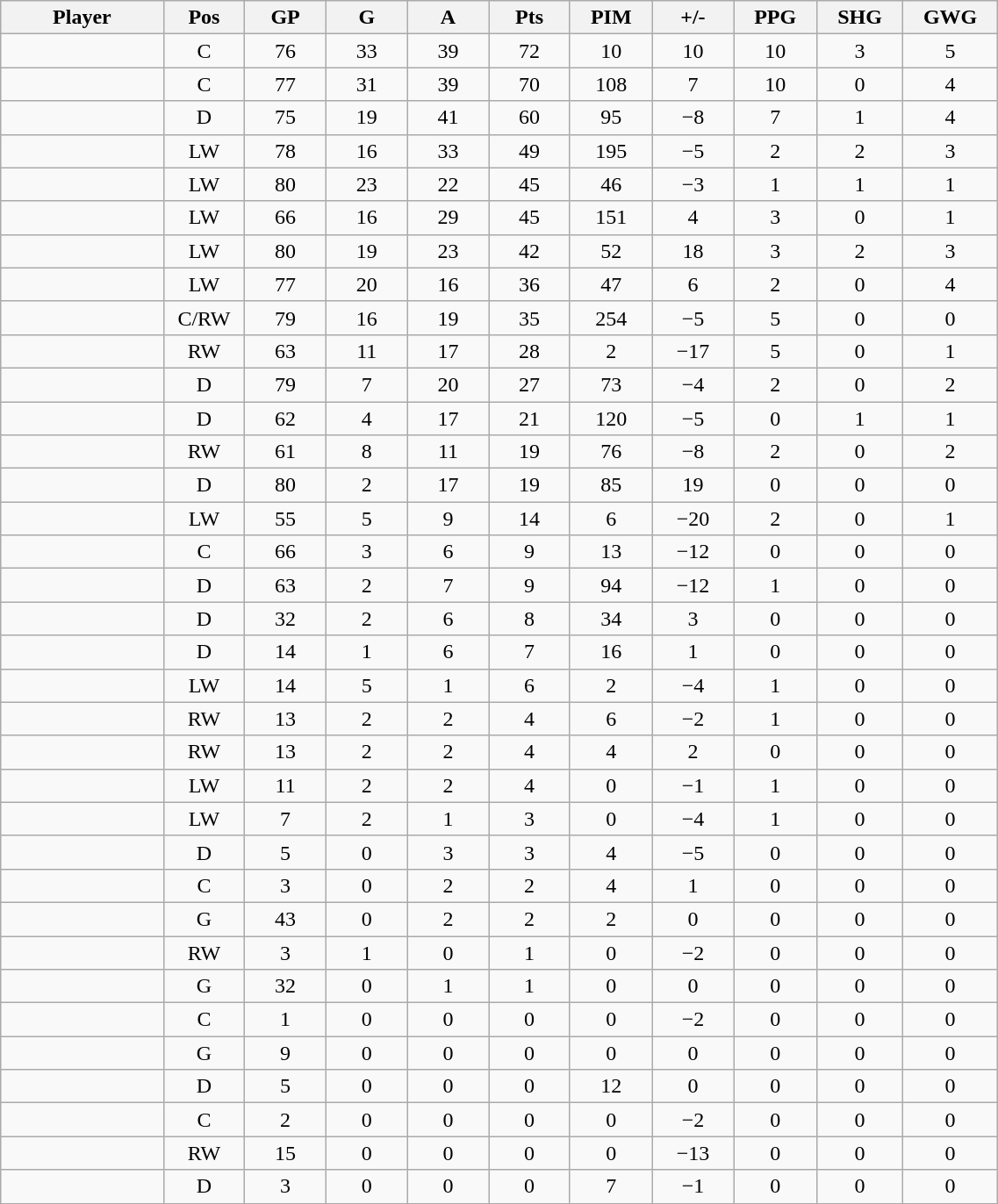<table class="wikitable sortable" width="60%">
<tr ALIGN="center">
<th bgcolor="#DDDDFF" width="10%">Player</th>
<th bgcolor="#DDDDFF" width="3%" title="Position">Pos</th>
<th bgcolor="#DDDDFF" width="5%" title="Games played">GP</th>
<th bgcolor="#DDDDFF" width="5%" title="Goals">G</th>
<th bgcolor="#DDDDFF" width="5%" title="Assists">A</th>
<th bgcolor="#DDDDFF" width="5%" title="Points">Pts</th>
<th bgcolor="#DDDDFF" width="5%" title="Penalties in Minutes">PIM</th>
<th bgcolor="#DDDDFF" width="5%" title="Plus/Minus">+/-</th>
<th bgcolor="#DDDDFF" width="5%" title="Power Play Goals">PPG</th>
<th bgcolor="#DDDDFF" width="5%" title="Short-handed Goals">SHG</th>
<th bgcolor="#DDDDFF" width="5%" title="Game-winning Goals">GWG</th>
</tr>
<tr align="center">
<td align="right"></td>
<td>C</td>
<td>76</td>
<td>33</td>
<td>39</td>
<td>72</td>
<td>10</td>
<td>10</td>
<td>10</td>
<td>3</td>
<td>5</td>
</tr>
<tr align="center">
<td align="right"></td>
<td>C</td>
<td>77</td>
<td>31</td>
<td>39</td>
<td>70</td>
<td>108</td>
<td>7</td>
<td>10</td>
<td>0</td>
<td>4</td>
</tr>
<tr align="center">
<td align="right"></td>
<td>D</td>
<td>75</td>
<td>19</td>
<td>41</td>
<td>60</td>
<td>95</td>
<td>−8</td>
<td>7</td>
<td>1</td>
<td>4</td>
</tr>
<tr align="center">
<td align="right"></td>
<td>LW</td>
<td>78</td>
<td>16</td>
<td>33</td>
<td>49</td>
<td>195</td>
<td>−5</td>
<td>2</td>
<td>2</td>
<td>3</td>
</tr>
<tr align="center">
<td align="right"></td>
<td>LW</td>
<td>80</td>
<td>23</td>
<td>22</td>
<td>45</td>
<td>46</td>
<td>−3</td>
<td>1</td>
<td>1</td>
<td>1</td>
</tr>
<tr align="center">
<td align="right"></td>
<td>LW</td>
<td>66</td>
<td>16</td>
<td>29</td>
<td>45</td>
<td>151</td>
<td>4</td>
<td>3</td>
<td>0</td>
<td>1</td>
</tr>
<tr align="center">
<td align="right"></td>
<td>LW</td>
<td>80</td>
<td>19</td>
<td>23</td>
<td>42</td>
<td>52</td>
<td>18</td>
<td>3</td>
<td>2</td>
<td>3</td>
</tr>
<tr align="center">
<td align="right"></td>
<td>LW</td>
<td>77</td>
<td>20</td>
<td>16</td>
<td>36</td>
<td>47</td>
<td>6</td>
<td>2</td>
<td>0</td>
<td>4</td>
</tr>
<tr align="center">
<td align="right"></td>
<td>C/RW</td>
<td>79</td>
<td>16</td>
<td>19</td>
<td>35</td>
<td>254</td>
<td>−5</td>
<td>5</td>
<td>0</td>
<td>0</td>
</tr>
<tr align="center">
<td align="right"></td>
<td>RW</td>
<td>63</td>
<td>11</td>
<td>17</td>
<td>28</td>
<td>2</td>
<td>−17</td>
<td>5</td>
<td>0</td>
<td>1</td>
</tr>
<tr align="center">
<td align="right"></td>
<td>D</td>
<td>79</td>
<td>7</td>
<td>20</td>
<td>27</td>
<td>73</td>
<td>−4</td>
<td>2</td>
<td>0</td>
<td>2</td>
</tr>
<tr align="center">
<td align="right"></td>
<td>D</td>
<td>62</td>
<td>4</td>
<td>17</td>
<td>21</td>
<td>120</td>
<td>−5</td>
<td>0</td>
<td>1</td>
<td>1</td>
</tr>
<tr align="center">
<td align="right"></td>
<td>RW</td>
<td>61</td>
<td>8</td>
<td>11</td>
<td>19</td>
<td>76</td>
<td>−8</td>
<td>2</td>
<td>0</td>
<td>2</td>
</tr>
<tr align="center">
<td align="right"></td>
<td>D</td>
<td>80</td>
<td>2</td>
<td>17</td>
<td>19</td>
<td>85</td>
<td>19</td>
<td>0</td>
<td>0</td>
<td>0</td>
</tr>
<tr align="center">
<td align="right"></td>
<td>LW</td>
<td>55</td>
<td>5</td>
<td>9</td>
<td>14</td>
<td>6</td>
<td>−20</td>
<td>2</td>
<td>0</td>
<td>1</td>
</tr>
<tr align="center">
<td align="right"></td>
<td>C</td>
<td>66</td>
<td>3</td>
<td>6</td>
<td>9</td>
<td>13</td>
<td>−12</td>
<td>0</td>
<td>0</td>
<td>0</td>
</tr>
<tr align="center">
<td align="right"></td>
<td>D</td>
<td>63</td>
<td>2</td>
<td>7</td>
<td>9</td>
<td>94</td>
<td>−12</td>
<td>1</td>
<td>0</td>
<td>0</td>
</tr>
<tr align="center">
<td align="right"></td>
<td>D</td>
<td>32</td>
<td>2</td>
<td>6</td>
<td>8</td>
<td>34</td>
<td>3</td>
<td>0</td>
<td>0</td>
<td>0</td>
</tr>
<tr align="center">
<td align="right"></td>
<td>D</td>
<td>14</td>
<td>1</td>
<td>6</td>
<td>7</td>
<td>16</td>
<td>1</td>
<td>0</td>
<td>0</td>
<td>0</td>
</tr>
<tr align="center">
<td align="right"></td>
<td>LW</td>
<td>14</td>
<td>5</td>
<td>1</td>
<td>6</td>
<td>2</td>
<td>−4</td>
<td>1</td>
<td>0</td>
<td>0</td>
</tr>
<tr align="center">
<td align="right"></td>
<td>RW</td>
<td>13</td>
<td>2</td>
<td>2</td>
<td>4</td>
<td>6</td>
<td>−2</td>
<td>1</td>
<td>0</td>
<td>0</td>
</tr>
<tr align="center">
<td align="right"></td>
<td>RW</td>
<td>13</td>
<td>2</td>
<td>2</td>
<td>4</td>
<td>4</td>
<td>2</td>
<td>0</td>
<td>0</td>
<td>0</td>
</tr>
<tr align="center">
<td align="right"></td>
<td>LW</td>
<td>11</td>
<td>2</td>
<td>2</td>
<td>4</td>
<td>0</td>
<td>−1</td>
<td>1</td>
<td>0</td>
<td>0</td>
</tr>
<tr align="center">
<td align="right"></td>
<td>LW</td>
<td>7</td>
<td>2</td>
<td>1</td>
<td>3</td>
<td>0</td>
<td>−4</td>
<td>1</td>
<td>0</td>
<td>0</td>
</tr>
<tr align="center">
<td align="right"></td>
<td>D</td>
<td>5</td>
<td>0</td>
<td>3</td>
<td>3</td>
<td>4</td>
<td>−5</td>
<td>0</td>
<td>0</td>
<td>0</td>
</tr>
<tr align="center">
<td align="right"></td>
<td>C</td>
<td>3</td>
<td>0</td>
<td>2</td>
<td>2</td>
<td>4</td>
<td>1</td>
<td>0</td>
<td>0</td>
<td>0</td>
</tr>
<tr align="center">
<td align="right"></td>
<td>G</td>
<td>43</td>
<td>0</td>
<td>2</td>
<td>2</td>
<td>2</td>
<td>0</td>
<td>0</td>
<td>0</td>
<td>0</td>
</tr>
<tr align="center">
<td align="right"></td>
<td>RW</td>
<td>3</td>
<td>1</td>
<td>0</td>
<td>1</td>
<td>0</td>
<td>−2</td>
<td>0</td>
<td>0</td>
<td>0</td>
</tr>
<tr align="center">
<td align="right"></td>
<td>G</td>
<td>32</td>
<td>0</td>
<td>1</td>
<td>1</td>
<td>0</td>
<td>0</td>
<td>0</td>
<td>0</td>
<td>0</td>
</tr>
<tr align="center">
<td align="right"></td>
<td>C</td>
<td>1</td>
<td>0</td>
<td>0</td>
<td>0</td>
<td>0</td>
<td>−2</td>
<td>0</td>
<td>0</td>
<td>0</td>
</tr>
<tr align="center">
<td align="right"></td>
<td>G</td>
<td>9</td>
<td>0</td>
<td>0</td>
<td>0</td>
<td>0</td>
<td>0</td>
<td>0</td>
<td>0</td>
<td>0</td>
</tr>
<tr align="center">
<td align="right"></td>
<td>D</td>
<td>5</td>
<td>0</td>
<td>0</td>
<td>0</td>
<td>12</td>
<td>0</td>
<td>0</td>
<td>0</td>
<td>0</td>
</tr>
<tr align="center">
<td align="right"></td>
<td>C</td>
<td>2</td>
<td>0</td>
<td>0</td>
<td>0</td>
<td>0</td>
<td>−2</td>
<td>0</td>
<td>0</td>
<td>0</td>
</tr>
<tr align="center">
<td align="right"></td>
<td>RW</td>
<td>15</td>
<td>0</td>
<td>0</td>
<td>0</td>
<td>0</td>
<td>−13</td>
<td>0</td>
<td>0</td>
<td>0</td>
</tr>
<tr align="center">
<td align="right"></td>
<td>D</td>
<td>3</td>
<td>0</td>
<td>0</td>
<td>0</td>
<td>7</td>
<td>−1</td>
<td>0</td>
<td>0</td>
<td>0</td>
</tr>
</table>
